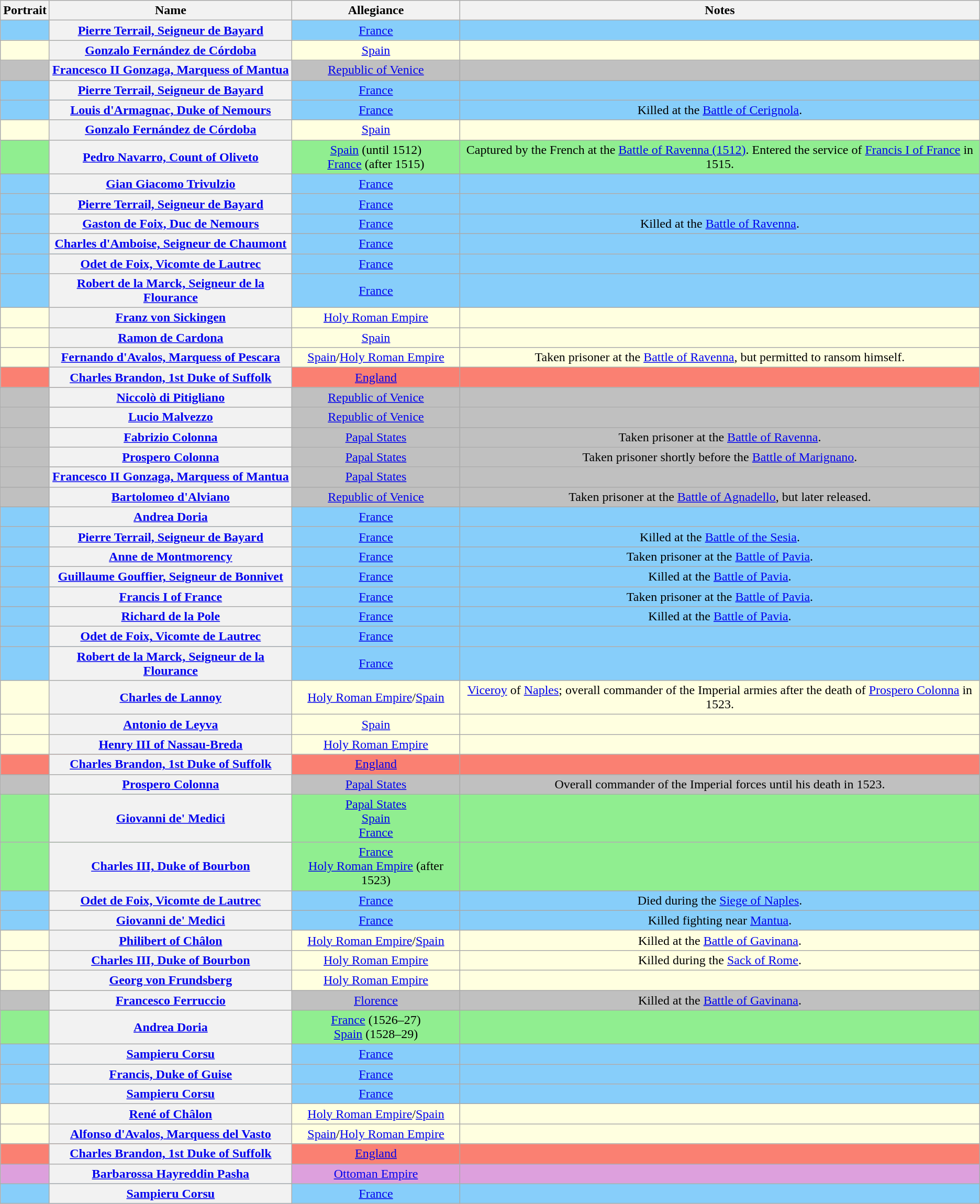<table class="wikitable" style="text-align: center;">
<tr>
<th>Portrait</th>
<th>Name</th>
<th>Allegiance</th>
<th>Notes</th>
</tr>
<tr style="background: lightskyblue;">
<td></td>
<th><a href='#'>Pierre Terrail, Seigneur de Bayard</a></th>
<td><a href='#'>France</a></td>
<td></td>
</tr>
<tr style="background: lightyellow;">
<td></td>
<th><a href='#'>Gonzalo Fernández de Córdoba</a></th>
<td><a href='#'>Spain</a></td>
<td></td>
</tr>
<tr style="background: silver;">
<td></td>
<th><a href='#'>Francesco II Gonzaga, Marquess of Mantua</a></th>
<td><a href='#'>Republic of Venice</a></td>
<td></td>
</tr>
<tr style="background: lightskyblue;">
<td></td>
<th><a href='#'>Pierre Terrail, Seigneur de Bayard</a></th>
<td><a href='#'>France</a></td>
<td></td>
</tr>
<tr style="background: lightskyblue;">
<td></td>
<th><a href='#'>Louis d'Armagnac, Duke of Nemours</a></th>
<td><a href='#'>France</a></td>
<td>Killed at the <a href='#'>Battle of Cerignola</a>.</td>
</tr>
<tr style="background: lightyellow;">
<td></td>
<th><a href='#'>Gonzalo Fernández de Córdoba</a></th>
<td><a href='#'>Spain</a></td>
<td></td>
</tr>
<tr style="background: lightgreen;">
<td></td>
<th><a href='#'>Pedro Navarro, Count of Oliveto</a></th>
<td><a href='#'>Spain</a> (until 1512)<br><a href='#'>France</a> (after 1515)</td>
<td>Captured by the French at the <a href='#'>Battle of Ravenna (1512)</a>.  Entered the service of <a href='#'>Francis I of France</a> in 1515.</td>
</tr>
<tr style="background: lightskyblue;">
<td></td>
<th><a href='#'>Gian Giacomo Trivulzio</a></th>
<td><a href='#'>France</a></td>
<td></td>
</tr>
<tr style="background: lightskyblue;">
<td></td>
<th><a href='#'>Pierre Terrail, Seigneur de Bayard</a></th>
<td><a href='#'>France</a></td>
<td></td>
</tr>
<tr style="background: lightskyblue;">
<td></td>
<th><a href='#'>Gaston de Foix, Duc de Nemours</a></th>
<td><a href='#'>France</a></td>
<td>Killed at the <a href='#'>Battle of Ravenna</a>.</td>
</tr>
<tr style="background: lightskyblue;">
<td></td>
<th><a href='#'>Charles d'Amboise, Seigneur de Chaumont</a></th>
<td><a href='#'>France</a></td>
<td></td>
</tr>
<tr style="background: lightskyblue;">
<td></td>
<th><a href='#'>Odet de Foix, Vicomte de Lautrec</a></th>
<td><a href='#'>France</a></td>
<td></td>
</tr>
<tr style="background: lightskyblue;">
<td></td>
<th><a href='#'>Robert de la Marck, Seigneur de la Flourance</a></th>
<td><a href='#'>France</a></td>
<td></td>
</tr>
<tr style="background: lightyellow;">
<td></td>
<th><a href='#'>Franz von Sickingen</a></th>
<td><a href='#'>Holy Roman Empire</a></td>
<td></td>
</tr>
<tr style="background: lightyellow;">
<td></td>
<th><a href='#'>Ramon de Cardona</a></th>
<td><a href='#'>Spain</a></td>
<td></td>
</tr>
<tr style="background: lightyellow;">
<td></td>
<th><a href='#'>Fernando d'Avalos, Marquess of Pescara</a></th>
<td><a href='#'>Spain</a>/<a href='#'>Holy Roman Empire</a></td>
<td>Taken prisoner at the <a href='#'>Battle of Ravenna</a>, but permitted to ransom himself.</td>
</tr>
<tr style="background: salmon;">
<td></td>
<th><a href='#'>Charles Brandon, 1st Duke of Suffolk</a></th>
<td><a href='#'>England</a></td>
<td></td>
</tr>
<tr style="background: silver;">
<td></td>
<th><a href='#'>Niccolò di Pitigliano</a></th>
<td><a href='#'>Republic of Venice</a></td>
<td></td>
</tr>
<tr style="background: silver;">
<td></td>
<th><a href='#'>Lucio Malvezzo</a></th>
<td><a href='#'>Republic of Venice</a></td>
<td></td>
</tr>
<tr style="background: silver;">
<td></td>
<th><a href='#'>Fabrizio Colonna</a></th>
<td><a href='#'>Papal States</a></td>
<td>Taken prisoner at the <a href='#'>Battle of Ravenna</a>.</td>
</tr>
<tr style="background: silver;">
<td></td>
<th><a href='#'>Prospero Colonna</a></th>
<td><a href='#'>Papal States</a></td>
<td>Taken prisoner shortly before the <a href='#'>Battle of Marignano</a>.</td>
</tr>
<tr style="background: silver;">
<td></td>
<th><a href='#'>Francesco II Gonzaga, Marquess of Mantua</a></th>
<td><a href='#'>Papal States</a></td>
<td></td>
</tr>
<tr style="background: silver;">
<td></td>
<th><a href='#'>Bartolomeo d'Alviano</a></th>
<td><a href='#'>Republic of Venice</a></td>
<td>Taken prisoner at the <a href='#'>Battle of Agnadello</a>, but later released.</td>
</tr>
<tr style="background: lightskyblue;">
<td></td>
<th><a href='#'>Andrea Doria</a></th>
<td><a href='#'>France</a></td>
<td></td>
</tr>
<tr style="background: lightskyblue;">
<td></td>
<th><a href='#'>Pierre Terrail, Seigneur de Bayard</a></th>
<td><a href='#'>France</a></td>
<td>Killed at the <a href='#'>Battle of the Sesia</a>.</td>
</tr>
<tr style="background: lightskyblue;">
<td></td>
<th><a href='#'>Anne de Montmorency</a></th>
<td><a href='#'>France</a></td>
<td>Taken prisoner at the <a href='#'>Battle of Pavia</a>.</td>
</tr>
<tr style="background: lightskyblue;">
<td></td>
<th><a href='#'>Guillaume Gouffier, Seigneur de Bonnivet</a></th>
<td><a href='#'>France</a></td>
<td>Killed at the <a href='#'>Battle of Pavia</a>.</td>
</tr>
<tr style="background: lightskyblue;">
<td></td>
<th><a href='#'>Francis I of France</a></th>
<td><a href='#'>France</a></td>
<td>Taken prisoner at the <a href='#'>Battle of Pavia</a>.</td>
</tr>
<tr style="background: lightskyblue;">
<td></td>
<th><a href='#'>Richard de la Pole</a></th>
<td><a href='#'>France</a></td>
<td>Killed at the <a href='#'>Battle of Pavia</a>.</td>
</tr>
<tr style="background: lightskyblue;">
<td></td>
<th><a href='#'>Odet de Foix, Vicomte de Lautrec</a></th>
<td><a href='#'>France</a></td>
<td></td>
</tr>
<tr style="background: lightskyblue;">
<td></td>
<th><a href='#'>Robert de la Marck, Seigneur de la Flourance</a></th>
<td><a href='#'>France</a></td>
<td></td>
</tr>
<tr style="background: lightyellow;">
<td></td>
<th><a href='#'>Charles de Lannoy</a></th>
<td><a href='#'>Holy Roman Empire</a>/<a href='#'>Spain</a></td>
<td><a href='#'>Viceroy</a> of <a href='#'>Naples</a>; overall commander of the Imperial armies after the death of <a href='#'>Prospero Colonna</a> in 1523.</td>
</tr>
<tr style="background: lightyellow;">
<td></td>
<th><a href='#'>Antonio de Leyva</a></th>
<td><a href='#'>Spain</a></td>
<td></td>
</tr>
<tr style="background: lightyellow;">
<td></td>
<th><a href='#'>Henry III of Nassau-Breda</a></th>
<td><a href='#'>Holy Roman Empire</a></td>
<td></td>
</tr>
<tr style="background: salmon;">
<td></td>
<th><a href='#'>Charles Brandon, 1st Duke of Suffolk</a></th>
<td><a href='#'>England</a></td>
<td></td>
</tr>
<tr style="background: silver;">
<td></td>
<th><a href='#'>Prospero Colonna</a></th>
<td><a href='#'>Papal States</a></td>
<td>Overall commander of the Imperial forces until his death in 1523.</td>
</tr>
<tr style="background: lightgreen;">
<td></td>
<th><a href='#'>Giovanni de' Medici</a></th>
<td><a href='#'>Papal States</a> <br> <a href='#'>Spain</a> <br> <a href='#'>France</a></td>
<td></td>
</tr>
<tr style="background: lightgreen;">
<td></td>
<th><a href='#'>Charles III, Duke of Bourbon</a></th>
<td><a href='#'>France</a> <br> <a href='#'>Holy Roman Empire</a> (after 1523)</td>
<td></td>
</tr>
<tr style="background: lightskyblue;">
<td></td>
<th><a href='#'>Odet de Foix, Vicomte de Lautrec</a></th>
<td><a href='#'>France</a></td>
<td>Died during the <a href='#'>Siege of Naples</a>.</td>
</tr>
<tr style="background: lightskyblue;">
<td></td>
<th><a href='#'>Giovanni de' Medici</a></th>
<td><a href='#'>France</a></td>
<td>Killed fighting near <a href='#'>Mantua</a>.</td>
</tr>
<tr style="background: lightyellow;">
<td></td>
<th><a href='#'>Philibert of Châlon</a></th>
<td><a href='#'>Holy Roman Empire</a>/<a href='#'>Spain</a></td>
<td>Killed at the <a href='#'>Battle of Gavinana</a>.</td>
</tr>
<tr style="background: lightyellow;">
<td></td>
<th><a href='#'>Charles III, Duke of Bourbon</a></th>
<td><a href='#'>Holy Roman Empire</a></td>
<td>Killed during the <a href='#'>Sack of Rome</a>.</td>
</tr>
<tr style="background: lightyellow;">
<td></td>
<th><a href='#'>Georg von Frundsberg</a></th>
<td><a href='#'>Holy Roman Empire</a></td>
<td></td>
</tr>
<tr style="background: silver;">
<td></td>
<th><a href='#'>Francesco Ferruccio</a></th>
<td><a href='#'>Florence</a></td>
<td>Killed at the <a href='#'>Battle of Gavinana</a>.</td>
</tr>
<tr style="background: lightgreen;">
<td></td>
<th><a href='#'>Andrea Doria</a></th>
<td><a href='#'>France</a> (1526–27) <br> <a href='#'>Spain</a> (1528–29)</td>
<td></td>
</tr>
<tr style="background: lightskyblue;">
<td></td>
<th><a href='#'>Sampieru Corsu</a></th>
<td><a href='#'>France</a></td>
<td></td>
</tr>
<tr style="background: lightskyblue;">
<td></td>
<th><a href='#'>Francis, Duke of Guise</a></th>
<td><a href='#'>France</a></td>
<td></td>
</tr>
<tr style="background: lightskyblue;">
<td></td>
<th><a href='#'>Sampieru Corsu</a></th>
<td><a href='#'>France</a></td>
<td></td>
</tr>
<tr style="background: lightyellow;">
<td></td>
<th><a href='#'>René of Châlon</a></th>
<td><a href='#'>Holy Roman Empire</a>/<a href='#'>Spain</a></td>
<td></td>
</tr>
<tr style="background: lightyellow;">
<td></td>
<th><a href='#'>Alfonso d'Avalos, Marquess del Vasto</a></th>
<td><a href='#'>Spain</a>/<a href='#'>Holy Roman Empire</a></td>
<td></td>
</tr>
<tr style="background: salmon;">
<td></td>
<th><a href='#'>Charles Brandon, 1st Duke of Suffolk</a></th>
<td><a href='#'>England</a></td>
<td></td>
</tr>
<tr style="background: plum;">
<td></td>
<th><a href='#'>Barbarossa Hayreddin Pasha</a></th>
<td><a href='#'>Ottoman Empire</a></td>
<td></td>
</tr>
<tr style="background: lightskyblue;">
<td></td>
<th><a href='#'>Sampieru Corsu</a></th>
<td><a href='#'>France</a></td>
<td></td>
</tr>
</table>
